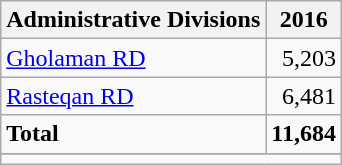<table class="wikitable">
<tr>
<th>Administrative Divisions</th>
<th>2016</th>
</tr>
<tr>
<td><a href='#'>Gholaman RD</a></td>
<td style="text-align: right;">5,203</td>
</tr>
<tr>
<td><a href='#'>Rasteqan RD</a></td>
<td style="text-align: right;">6,481</td>
</tr>
<tr>
<td><strong>Total</strong></td>
<td style="text-align: right;"><strong>11,684</strong></td>
</tr>
<tr>
</tr>
<tr>
<td colspan=2></td>
</tr>
</table>
